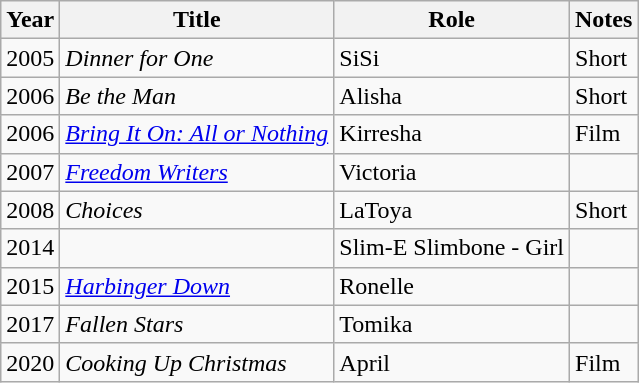<table class="wikitable sortable">
<tr>
<th>Year</th>
<th>Title</th>
<th>Role</th>
<th class="unsortable">Notes</th>
</tr>
<tr>
<td>2005</td>
<td><em>Dinner for One</em></td>
<td>SiSi</td>
<td>Short</td>
</tr>
<tr>
<td>2006</td>
<td><em>Be the Man</em></td>
<td>Alisha</td>
<td>Short</td>
</tr>
<tr>
<td>2006</td>
<td><em><a href='#'>Bring It On: All or Nothing</a></em></td>
<td>Kirresha</td>
<td>Film</td>
</tr>
<tr>
<td>2007</td>
<td><em><a href='#'>Freedom Writers</a></em></td>
<td>Victoria</td>
<td></td>
</tr>
<tr>
<td>2008</td>
<td><em>Choices</em></td>
<td>LaToya</td>
<td>Short</td>
</tr>
<tr>
<td>2014</td>
<td><em></em></td>
<td>Slim-E Slimbone - Girl</td>
<td></td>
</tr>
<tr>
<td>2015</td>
<td><em><a href='#'>Harbinger Down</a></em></td>
<td>Ronelle</td>
<td></td>
</tr>
<tr>
<td>2017</td>
<td><em>Fallen Stars</em></td>
<td>Tomika</td>
<td></td>
</tr>
<tr>
<td>2020</td>
<td><em>Cooking Up Christmas</em></td>
<td>April</td>
<td>Film</td>
</tr>
</table>
